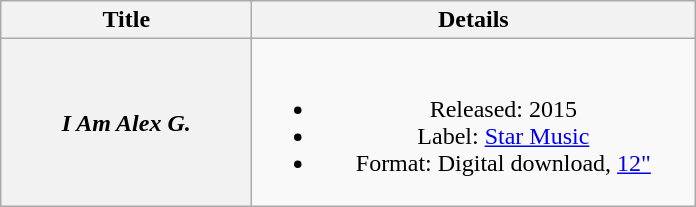<table class="wikitable plainrowheaders" style="text-align:center;">
<tr>
<th scope="col" style="width:10em;">Title</th>
<th scope="col" style="width:18em;">Details</th>
</tr>
<tr>
<th scope="row"><em>I Am Alex G.</em></th>
<td><br><ul><li>Released: 2015</li><li>Label: <a href='#'>Star Music</a></li><li>Format: Digital download, <a href='#'>12"</a></li></ul></td>
</tr>
</table>
